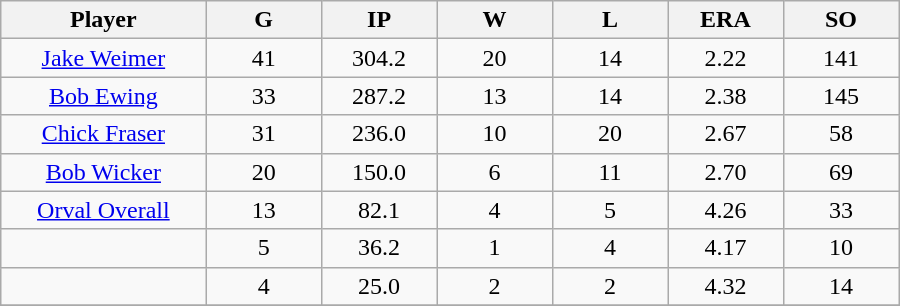<table class="wikitable sortable">
<tr>
<th bgcolor="#DDDDFF" width="16%">Player</th>
<th bgcolor="#DDDDFF" width="9%">G</th>
<th bgcolor="#DDDDFF" width="9%">IP</th>
<th bgcolor="#DDDDFF" width="9%">W</th>
<th bgcolor="#DDDDFF" width="9%">L</th>
<th bgcolor="#DDDDFF" width="9%">ERA</th>
<th bgcolor="#DDDDFF" width="9%">SO</th>
</tr>
<tr align="center">
<td><a href='#'>Jake Weimer</a></td>
<td>41</td>
<td>304.2</td>
<td>20</td>
<td>14</td>
<td>2.22</td>
<td>141</td>
</tr>
<tr align=center>
<td><a href='#'>Bob Ewing</a></td>
<td>33</td>
<td>287.2</td>
<td>13</td>
<td>14</td>
<td>2.38</td>
<td>145</td>
</tr>
<tr align=center>
<td><a href='#'>Chick Fraser</a></td>
<td>31</td>
<td>236.0</td>
<td>10</td>
<td>20</td>
<td>2.67</td>
<td>58</td>
</tr>
<tr align=center>
<td><a href='#'>Bob Wicker</a></td>
<td>20</td>
<td>150.0</td>
<td>6</td>
<td>11</td>
<td>2.70</td>
<td>69</td>
</tr>
<tr align=center>
<td><a href='#'>Orval Overall</a></td>
<td>13</td>
<td>82.1</td>
<td>4</td>
<td>5</td>
<td>4.26</td>
<td>33</td>
</tr>
<tr align=center>
<td></td>
<td>5</td>
<td>36.2</td>
<td>1</td>
<td>4</td>
<td>4.17</td>
<td>10</td>
</tr>
<tr align="center">
<td></td>
<td>4</td>
<td>25.0</td>
<td>2</td>
<td>2</td>
<td>4.32</td>
<td>14</td>
</tr>
<tr align="center">
</tr>
</table>
